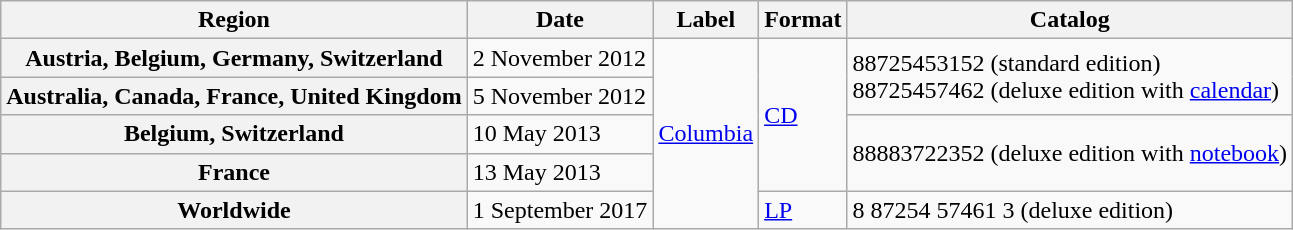<table class="wikitable plainrowheaders">
<tr>
<th>Region</th>
<th>Date</th>
<th>Label</th>
<th>Format</th>
<th>Catalog</th>
</tr>
<tr>
<th scope="row">Austria, Belgium, Germany, Switzerland</th>
<td>2 November 2012</td>
<td rowspan="5"><a href='#'>Columbia</a></td>
<td rowspan="4"><a href='#'>CD</a></td>
<td rowspan="2">88725453152 (standard edition)<br>88725457462 (deluxe edition with <a href='#'>calendar</a>)</td>
</tr>
<tr>
<th scope="row">Australia, Canada, France, United Kingdom</th>
<td>5 November 2012</td>
</tr>
<tr>
<th scope="row">Belgium, Switzerland</th>
<td>10 May 2013</td>
<td rowspan="2">88883722352 (deluxe edition with <a href='#'>notebook</a>)</td>
</tr>
<tr>
<th scope="row">France</th>
<td>13 May 2013</td>
</tr>
<tr>
<th scope="row">Worldwide</th>
<td>1 September 2017</td>
<td><a href='#'>LP</a></td>
<td>8 87254 57461 3 (deluxe edition)</td>
</tr>
</table>
